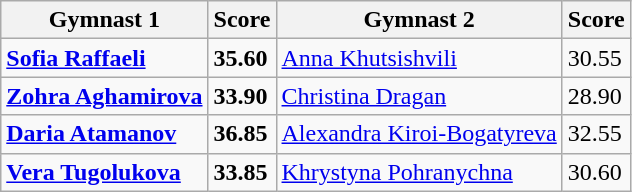<table class="wikitable">
<tr>
<th>Gymnast 1</th>
<th>Score</th>
<th>Gymnast 2</th>
<th>Score</th>
</tr>
<tr>
<td><strong><a href='#'>Sofia Raffaeli</a></strong></td>
<td><strong>35.60</strong></td>
<td><a href='#'>Anna Khutsishvili</a></td>
<td>30.55</td>
</tr>
<tr>
<td><strong><a href='#'>Zohra Aghamirova</a></strong></td>
<td><strong>33.90</strong></td>
<td><a href='#'>Christina Dragan</a></td>
<td>28.90</td>
</tr>
<tr>
<td><strong><a href='#'>Daria Atamanov</a></strong></td>
<td><strong>36.85</strong></td>
<td><a href='#'>Alexandra Kiroi-Bogatyreva</a></td>
<td>32.55</td>
</tr>
<tr>
<td><strong><a href='#'>Vera Tugolukova</a></strong></td>
<td><strong>33.85</strong></td>
<td><a href='#'>Khrystyna Pohranychna</a></td>
<td>30.60</td>
</tr>
</table>
